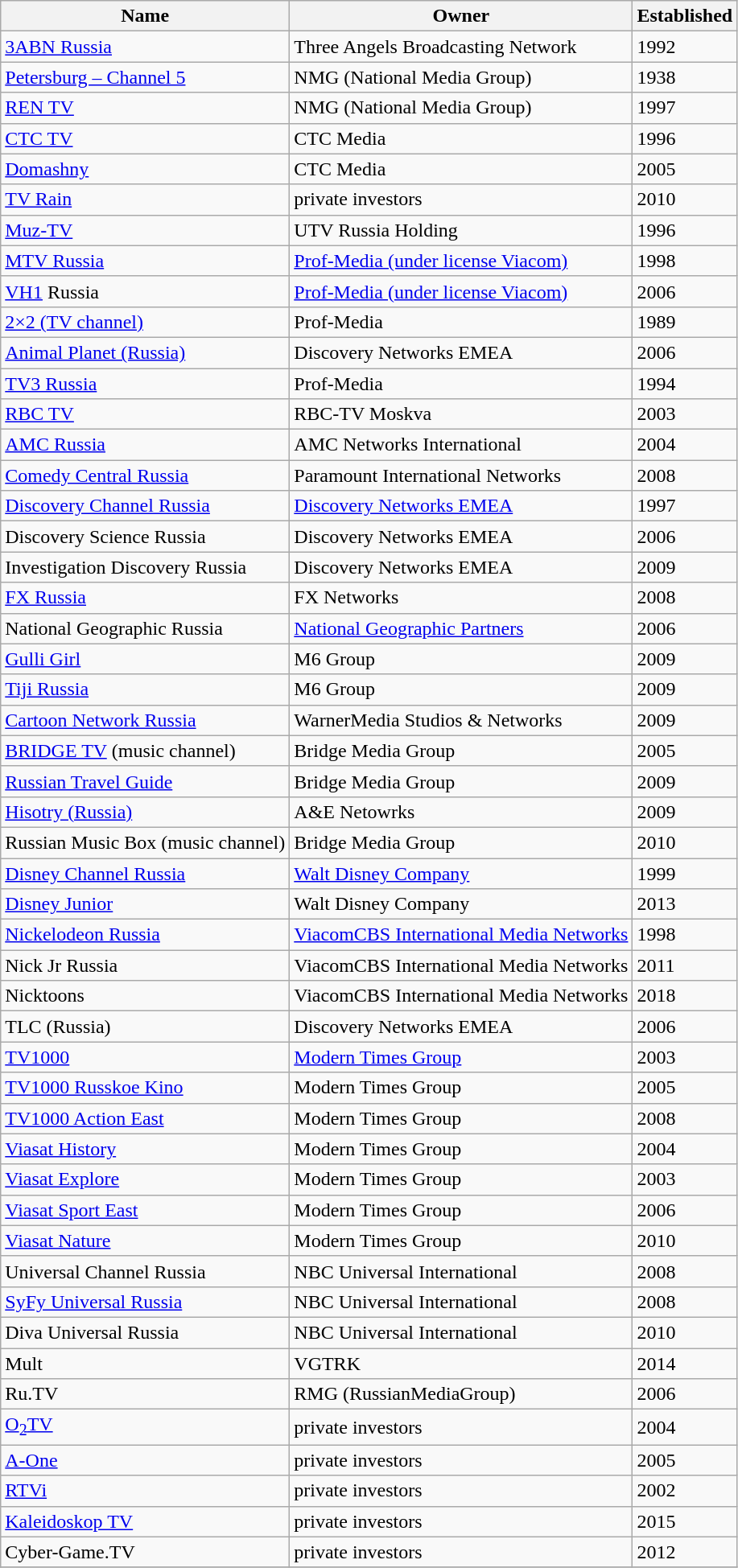<table class="wikitable sortable">
<tr>
<th>Name</th>
<th>Owner</th>
<th>Established</th>
</tr>
<tr>
<td><a href='#'>3ABN Russia</a></td>
<td>Three Angels Broadcasting Network</td>
<td>1992</td>
</tr>
<tr>
<td><a href='#'>Petersburg – Channel 5</a></td>
<td>NMG (National Media Group)</td>
<td>1938</td>
</tr>
<tr>
<td><a href='#'>REN TV</a></td>
<td>NMG (National Media Group)</td>
<td>1997</td>
</tr>
<tr>
<td><a href='#'>CTC TV</a></td>
<td>CTC Media</td>
<td>1996</td>
</tr>
<tr>
<td><a href='#'>Domashny</a></td>
<td>CTC Media</td>
<td>2005</td>
</tr>
<tr>
<td><a href='#'>TV Rain</a></td>
<td>private investors</td>
<td>2010</td>
</tr>
<tr>
<td><a href='#'>Muz-TV</a></td>
<td>UTV Russia Holding</td>
<td>1996</td>
</tr>
<tr>
<td><a href='#'>MTV Russia</a></td>
<td><a href='#'>Prof-Media (under license Viacom)</a></td>
<td>1998</td>
</tr>
<tr>
<td><a href='#'>VH1</a> Russia</td>
<td><a href='#'>Prof-Media (under license Viacom)</a></td>
<td>2006</td>
</tr>
<tr>
<td><a href='#'>2×2 (TV channel)</a></td>
<td>Prof-Media</td>
<td>1989</td>
</tr>
<tr>
<td><a href='#'>Animal Planet (Russia)</a></td>
<td>Discovery Networks EMEA</td>
<td>2006</td>
</tr>
<tr>
<td><a href='#'>TV3 Russia</a></td>
<td>Prof-Media</td>
<td>1994</td>
</tr>
<tr>
<td><a href='#'>RBC TV</a></td>
<td>RBC-TV Moskva</td>
<td>2003</td>
</tr>
<tr>
<td><a href='#'>AMC Russia</a></td>
<td>AMC Networks International</td>
<td>2004</td>
</tr>
<tr>
<td><a href='#'>Comedy Central Russia</a></td>
<td>Paramount International Networks</td>
<td>2008</td>
</tr>
<tr>
<td><a href='#'>Discovery Channel Russia</a></td>
<td><a href='#'>Discovery Networks EMEA</a></td>
<td>1997</td>
</tr>
<tr>
<td>Discovery Science Russia</td>
<td>Discovery Networks EMEA</td>
<td>2006</td>
</tr>
<tr>
<td>Investigation Discovery Russia</td>
<td>Discovery Networks EMEA</td>
<td>2009</td>
</tr>
<tr>
<td><a href='#'>FX Russia</a></td>
<td>FX Networks</td>
<td>2008</td>
</tr>
<tr>
<td>National Geographic Russia</td>
<td><a href='#'>National Geographic Partners</a></td>
<td>2006</td>
</tr>
<tr>
<td><a href='#'>Gulli Girl</a></td>
<td>M6 Group</td>
<td>2009</td>
</tr>
<tr>
<td><a href='#'>Tiji Russia</a></td>
<td>M6 Group</td>
<td>2009</td>
</tr>
<tr>
<td><a href='#'>Cartoon Network Russia</a></td>
<td>WarnerMedia Studios & Networks</td>
<td>2009</td>
</tr>
<tr>
<td><a href='#'>BRIDGE TV</a> (music channel)</td>
<td>Bridge Media Group</td>
<td>2005</td>
</tr>
<tr>
<td><a href='#'>Russian Travel Guide</a></td>
<td>Bridge Media Group</td>
<td>2009</td>
</tr>
<tr>
<td><a href='#'>Hisotry (Russia)</a></td>
<td>A&E Netowrks</td>
<td>2009</td>
</tr>
<tr>
<td>Russian Music Box (music channel)</td>
<td>Bridge Media Group</td>
<td>2010</td>
</tr>
<tr>
<td><a href='#'>Disney Channel Russia</a></td>
<td><a href='#'>Walt Disney Company</a></td>
<td>1999</td>
</tr>
<tr>
<td><a href='#'>Disney Junior</a></td>
<td>Walt Disney Company</td>
<td>2013</td>
</tr>
<tr>
<td><a href='#'>Nickelodeon Russia</a></td>
<td><a href='#'>ViacomCBS International Media Networks</a></td>
<td>1998</td>
</tr>
<tr>
<td>Nick Jr Russia</td>
<td>ViacomCBS International Media Networks</td>
<td>2011</td>
</tr>
<tr>
<td>Nicktoons</td>
<td>ViacomCBS International Media Networks</td>
<td>2018</td>
</tr>
<tr>
<td>TLC (Russia)</td>
<td>Discovery Networks EMEA</td>
<td>2006</td>
</tr>
<tr>
<td><a href='#'>TV1000</a></td>
<td><a href='#'>Modern Times Group</a></td>
<td>2003</td>
</tr>
<tr>
<td><a href='#'>TV1000 Russkoe Kino</a></td>
<td>Modern Times Group</td>
<td>2005</td>
</tr>
<tr>
<td><a href='#'>TV1000 Action East</a></td>
<td>Modern Times Group</td>
<td>2008</td>
</tr>
<tr>
<td><a href='#'>Viasat History</a></td>
<td>Modern Times Group</td>
<td>2004</td>
</tr>
<tr>
<td><a href='#'>Viasat Explore</a></td>
<td>Modern Times Group</td>
<td>2003</td>
</tr>
<tr>
<td><a href='#'>Viasat Sport East</a></td>
<td>Modern Times Group</td>
<td>2006</td>
</tr>
<tr>
<td><a href='#'>Viasat Nature</a></td>
<td>Modern Times Group</td>
<td>2010</td>
</tr>
<tr>
<td>Universal Channel Russia</td>
<td>NBC Universal International</td>
<td>2008</td>
</tr>
<tr>
<td><a href='#'>SyFy Universal Russia</a></td>
<td>NBC Universal International</td>
<td>2008</td>
</tr>
<tr>
<td>Diva Universal Russia</td>
<td>NBC Universal International</td>
<td>2010</td>
</tr>
<tr>
<td>Mult</td>
<td>VGTRK</td>
<td>2014</td>
</tr>
<tr>
<td>Ru.TV</td>
<td>RMG (RussianMediaGroup)</td>
<td>2006</td>
</tr>
<tr>
<td><a href='#'>O<sub>2</sub>TV</a></td>
<td>private investors</td>
<td>2004</td>
</tr>
<tr>
<td><a href='#'>A-One</a></td>
<td>private investors</td>
<td>2005</td>
</tr>
<tr>
<td><a href='#'>RTVi</a></td>
<td>private investors</td>
<td>2002</td>
</tr>
<tr>
<td><a href='#'>Kaleidoskop TV</a></td>
<td>private investors</td>
<td>2015</td>
</tr>
<tr>
<td>Cyber-Game.TV</td>
<td>private investors</td>
<td>2012</td>
</tr>
<tr>
</tr>
</table>
